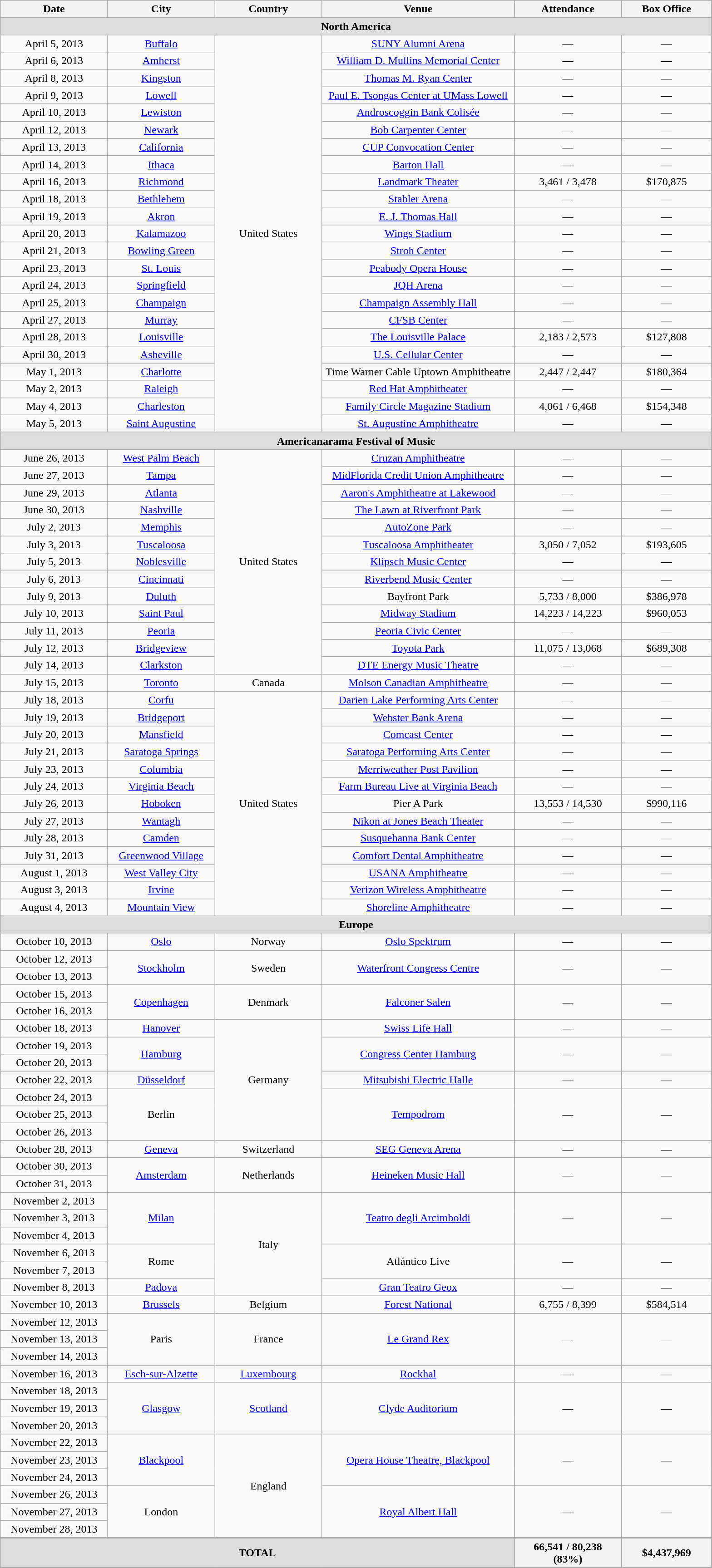<table class="wikitable" style="text-align:center;">
<tr>
<th width="150">Date</th>
<th width="150">City</th>
<th width="150">Country</th>
<th width="275">Venue</th>
<th width="150">Attendance</th>
<th width="125">Box Office</th>
</tr>
<tr>
<td colspan="6" style="background:#ddd;"><strong>North America</strong></td>
</tr>
<tr>
<td>April 5, 2013</td>
<td><a href='#'>Buffalo</a></td>
<td rowspan="23">United States</td>
<td><a href='#'>SUNY Alumni Arena</a></td>
<td>—</td>
<td>—</td>
</tr>
<tr>
<td>April 6, 2013</td>
<td><a href='#'>Amherst</a></td>
<td><a href='#'>William D. Mullins Memorial Center</a></td>
<td>—</td>
<td>—</td>
</tr>
<tr>
<td>April 8, 2013</td>
<td><a href='#'>Kingston</a></td>
<td><a href='#'>Thomas M. Ryan Center</a></td>
<td>—</td>
<td>—</td>
</tr>
<tr>
<td>April 9, 2013</td>
<td><a href='#'>Lowell</a></td>
<td><a href='#'>Paul E. Tsongas Center at UMass Lowell</a></td>
<td>—</td>
<td>—</td>
</tr>
<tr>
<td>April 10, 2013</td>
<td><a href='#'>Lewiston</a></td>
<td><a href='#'>Androscoggin Bank Colisée</a></td>
<td>—</td>
<td>—</td>
</tr>
<tr>
<td>April 12, 2013</td>
<td><a href='#'>Newark</a></td>
<td><a href='#'>Bob Carpenter Center</a></td>
<td>—</td>
<td>—</td>
</tr>
<tr>
<td>April 13, 2013</td>
<td><a href='#'>California</a></td>
<td><a href='#'>CUP Convocation Center</a></td>
<td>—</td>
<td>—</td>
</tr>
<tr>
<td>April 14, 2013</td>
<td><a href='#'>Ithaca</a></td>
<td><a href='#'>Barton Hall</a></td>
<td>—</td>
<td>—</td>
</tr>
<tr>
<td>April 16, 2013</td>
<td><a href='#'>Richmond</a></td>
<td><a href='#'>Landmark Theater</a></td>
<td>3,461 / 3,478</td>
<td>$170,875</td>
</tr>
<tr>
<td>April 18, 2013</td>
<td><a href='#'>Bethlehem</a></td>
<td><a href='#'>Stabler Arena</a></td>
<td>—</td>
<td>—</td>
</tr>
<tr>
<td>April 19, 2013</td>
<td><a href='#'>Akron</a></td>
<td><a href='#'>E. J. Thomas Hall</a></td>
<td>—</td>
<td>—</td>
</tr>
<tr>
<td>April 20, 2013</td>
<td><a href='#'>Kalamazoo</a></td>
<td><a href='#'>Wings Stadium</a></td>
<td>—</td>
<td>—</td>
</tr>
<tr>
<td>April 21, 2013</td>
<td><a href='#'>Bowling Green</a></td>
<td><a href='#'>Stroh Center</a></td>
<td>—</td>
<td>—</td>
</tr>
<tr>
<td>April 23, 2013</td>
<td><a href='#'>St. Louis</a></td>
<td><a href='#'>Peabody Opera House</a></td>
<td>—</td>
<td>—</td>
</tr>
<tr>
<td>April 24, 2013</td>
<td><a href='#'>Springfield</a></td>
<td><a href='#'>JQH Arena</a></td>
<td>—</td>
<td>—</td>
</tr>
<tr>
<td>April 25, 2013</td>
<td><a href='#'>Champaign</a></td>
<td><a href='#'>Champaign Assembly Hall</a></td>
<td>—</td>
<td>—</td>
</tr>
<tr>
<td>April 27, 2013</td>
<td><a href='#'>Murray</a></td>
<td><a href='#'>CFSB Center</a></td>
<td>—</td>
<td>—</td>
</tr>
<tr>
<td>April 28, 2013</td>
<td><a href='#'>Louisville</a></td>
<td><a href='#'>The Louisville Palace</a></td>
<td>2,183 / 2,573</td>
<td>$127,808</td>
</tr>
<tr>
<td>April 30, 2013</td>
<td><a href='#'>Asheville</a></td>
<td><a href='#'>U.S. Cellular Center</a></td>
<td>—</td>
<td>—</td>
</tr>
<tr>
<td>May 1, 2013</td>
<td><a href='#'>Charlotte</a></td>
<td>Time Warner Cable Uptown Amphitheatre</td>
<td>2,447 / 2,447</td>
<td>$180,364</td>
</tr>
<tr>
<td>May 2, 2013</td>
<td><a href='#'>Raleigh</a></td>
<td><a href='#'>Red Hat Amphitheater</a></td>
<td>—</td>
<td>—</td>
</tr>
<tr>
<td>May 4, 2013</td>
<td><a href='#'>Charleston</a></td>
<td><a href='#'>Family Circle Magazine Stadium</a></td>
<td>4,061 / 6,468</td>
<td>$154,348</td>
</tr>
<tr>
<td>May 5, 2013</td>
<td><a href='#'>Saint Augustine</a></td>
<td><a href='#'>St. Augustine Amphitheatre</a></td>
<td>—</td>
<td>—</td>
</tr>
<tr>
<td colspan="6" style="background:#ddd;"><strong>Americanarama Festival of Music</strong></td>
</tr>
<tr>
<td>June 26, 2013</td>
<td><a href='#'>West Palm Beach</a></td>
<td rowspan="13">United States</td>
<td><a href='#'>Cruzan Amphitheatre</a></td>
<td>—</td>
<td>—</td>
</tr>
<tr>
<td>June 27, 2013</td>
<td><a href='#'>Tampa</a></td>
<td><a href='#'>MidFlorida Credit Union Amphitheatre</a></td>
<td>—</td>
<td>—</td>
</tr>
<tr>
<td>June 29, 2013</td>
<td><a href='#'>Atlanta</a></td>
<td><a href='#'>Aaron's Amphitheatre at Lakewood</a></td>
<td>—</td>
<td>—</td>
</tr>
<tr>
<td>June 30, 2013</td>
<td><a href='#'>Nashville</a></td>
<td><a href='#'>The Lawn at Riverfront Park</a></td>
<td>—</td>
<td>—</td>
</tr>
<tr>
<td>July 2, 2013</td>
<td><a href='#'>Memphis</a></td>
<td><a href='#'>AutoZone Park</a></td>
<td>—</td>
<td>—</td>
</tr>
<tr>
<td>July 3, 2013</td>
<td><a href='#'>Tuscaloosa</a></td>
<td><a href='#'>Tuscaloosa Amphitheater</a></td>
<td>3,050 / 7,052</td>
<td>$193,605</td>
</tr>
<tr>
<td>July 5, 2013</td>
<td><a href='#'>Noblesville</a></td>
<td><a href='#'>Klipsch Music Center</a></td>
<td>—</td>
<td>—</td>
</tr>
<tr>
<td>July 6, 2013</td>
<td><a href='#'>Cincinnati</a></td>
<td><a href='#'>Riverbend Music Center</a></td>
<td>—</td>
<td>—</td>
</tr>
<tr>
<td>July 9, 2013</td>
<td><a href='#'>Duluth</a></td>
<td>Bayfront Park</td>
<td>5,733 / 8,000</td>
<td>$386,978</td>
</tr>
<tr>
<td>July 10, 2013</td>
<td><a href='#'>Saint Paul</a></td>
<td><a href='#'>Midway Stadium</a></td>
<td>14,223 / 14,223</td>
<td>$960,053</td>
</tr>
<tr>
<td>July 11, 2013</td>
<td><a href='#'>Peoria</a></td>
<td><a href='#'>Peoria Civic Center</a></td>
<td>—</td>
<td>—</td>
</tr>
<tr>
<td>July 12, 2013</td>
<td><a href='#'>Bridgeview</a></td>
<td><a href='#'>Toyota Park</a></td>
<td>11,075 / 13,068</td>
<td>$689,308</td>
</tr>
<tr>
<td>July 14, 2013</td>
<td><a href='#'>Clarkston</a></td>
<td><a href='#'>DTE Energy Music Theatre</a></td>
<td>—</td>
<td>—</td>
</tr>
<tr>
<td>July 15, 2013</td>
<td><a href='#'>Toronto</a></td>
<td>Canada</td>
<td><a href='#'>Molson Canadian Amphitheatre</a></td>
<td>—</td>
<td>—</td>
</tr>
<tr>
<td>July 18, 2013</td>
<td><a href='#'>Corfu</a></td>
<td rowspan="13">United States</td>
<td><a href='#'>Darien Lake Performing Arts Center</a></td>
<td>—</td>
<td>—</td>
</tr>
<tr>
<td>July 19, 2013</td>
<td><a href='#'>Bridgeport</a></td>
<td><a href='#'>Webster Bank Arena</a></td>
<td>—</td>
<td>—</td>
</tr>
<tr>
<td>July 20, 2013</td>
<td><a href='#'>Mansfield</a></td>
<td><a href='#'>Comcast Center</a></td>
<td>—</td>
<td>—</td>
</tr>
<tr>
<td>July 21, 2013</td>
<td><a href='#'>Saratoga Springs</a></td>
<td><a href='#'>Saratoga Performing Arts Center</a></td>
<td>—</td>
<td>—</td>
</tr>
<tr>
<td>July 23, 2013</td>
<td><a href='#'>Columbia</a></td>
<td><a href='#'>Merriweather Post Pavilion</a></td>
<td>—</td>
<td>—</td>
</tr>
<tr>
<td>July 24, 2013</td>
<td><a href='#'>Virginia Beach</a></td>
<td><a href='#'>Farm Bureau Live at Virginia Beach</a></td>
<td>—</td>
<td>—</td>
</tr>
<tr>
<td>July 26, 2013</td>
<td><a href='#'>Hoboken</a></td>
<td>Pier A Park</td>
<td>13,553 / 14,530</td>
<td>$990,116</td>
</tr>
<tr>
<td>July 27, 2013</td>
<td><a href='#'>Wantagh</a></td>
<td><a href='#'>Nikon at Jones Beach Theater</a></td>
<td>—</td>
<td>—</td>
</tr>
<tr>
<td>July 28, 2013</td>
<td><a href='#'>Camden</a></td>
<td><a href='#'>Susquehanna Bank Center</a></td>
<td>—</td>
<td>—</td>
</tr>
<tr>
<td>July 31, 2013</td>
<td><a href='#'>Greenwood Village</a></td>
<td><a href='#'>Comfort Dental Amphitheatre</a></td>
<td>—</td>
<td>—</td>
</tr>
<tr>
<td>August 1, 2013</td>
<td><a href='#'>West Valley City</a></td>
<td><a href='#'>USANA Amphitheatre</a></td>
<td>—</td>
<td>—</td>
</tr>
<tr>
<td>August 3, 2013</td>
<td><a href='#'>Irvine</a></td>
<td><a href='#'>Verizon Wireless Amphitheatre</a></td>
<td>—</td>
<td>—</td>
</tr>
<tr>
<td>August 4, 2013</td>
<td><a href='#'>Mountain View</a></td>
<td><a href='#'>Shoreline Amphitheatre</a></td>
<td>—</td>
<td>—</td>
</tr>
<tr>
<td colspan="6" style="background:#ddd;"><strong>Europe</strong></td>
</tr>
<tr>
<td>October 10, 2013</td>
<td><a href='#'>Oslo</a></td>
<td>Norway</td>
<td><a href='#'>Oslo Spektrum</a></td>
<td>—</td>
<td>—</td>
</tr>
<tr>
<td>October 12, 2013</td>
<td rowspan="2"><a href='#'>Stockholm</a></td>
<td rowspan="2">Sweden</td>
<td rowspan="2"><a href='#'>Waterfront Congress Centre</a></td>
<td rowspan="2">—</td>
<td rowspan="2">—</td>
</tr>
<tr>
<td>October 13, 2013</td>
</tr>
<tr>
<td>October 15, 2013</td>
<td rowspan="2"><a href='#'>Copenhagen</a></td>
<td rowspan="2">Denmark</td>
<td rowspan="2"><a href='#'>Falconer Salen</a></td>
<td rowspan="2">—</td>
<td rowspan="2">—</td>
</tr>
<tr>
<td>October 16, 2013</td>
</tr>
<tr>
<td>October 18, 2013</td>
<td><a href='#'>Hanover</a></td>
<td rowspan="7">Germany</td>
<td><a href='#'>Swiss Life Hall</a></td>
<td>—</td>
<td>—</td>
</tr>
<tr>
<td>October 19, 2013</td>
<td rowspan="2"><a href='#'>Hamburg</a></td>
<td rowspan="2"><a href='#'>Congress Center Hamburg</a></td>
<td rowspan="2">—</td>
<td rowspan="2">—</td>
</tr>
<tr>
<td>October 20, 2013</td>
</tr>
<tr>
<td>October 22, 2013</td>
<td><a href='#'>Düsseldorf</a></td>
<td><a href='#'>Mitsubishi Electric Halle</a></td>
<td>—</td>
<td>—</td>
</tr>
<tr>
<td>October 24, 2013</td>
<td rowspan="3">Berlin</td>
<td rowspan="3"><a href='#'>Tempodrom</a></td>
<td rowspan="3">—</td>
<td rowspan="3">—</td>
</tr>
<tr>
<td>October 25, 2013</td>
</tr>
<tr>
<td>October 26, 2013</td>
</tr>
<tr>
<td>October 28, 2013</td>
<td><a href='#'>Geneva</a></td>
<td>Switzerland</td>
<td><a href='#'>SEG Geneva Arena</a></td>
<td>—</td>
<td>—</td>
</tr>
<tr>
<td>October 30, 2013</td>
<td rowspan="2"><a href='#'>Amsterdam</a></td>
<td rowspan="2">Netherlands</td>
<td rowspan="2"><a href='#'>Heineken Music Hall</a></td>
<td rowspan="2">—</td>
<td rowspan="2">—</td>
</tr>
<tr>
<td>October 31, 2013</td>
</tr>
<tr>
<td>November 2, 2013</td>
<td rowspan="3"><a href='#'>Milan</a></td>
<td rowspan="6">Italy</td>
<td rowspan="3"><a href='#'>Teatro degli Arcimboldi</a></td>
<td rowspan="3">—</td>
<td rowspan="3">—</td>
</tr>
<tr>
<td>November 3, 2013</td>
</tr>
<tr>
<td>November 4, 2013</td>
</tr>
<tr>
<td>November 6, 2013</td>
<td rowspan="2">Rome</td>
<td rowspan="2">Atlántico Live</td>
<td rowspan="2">—</td>
<td rowspan="2">—</td>
</tr>
<tr>
<td>November 7, 2013</td>
</tr>
<tr>
<td>November 8, 2013</td>
<td><a href='#'>Padova</a></td>
<td><a href='#'>Gran Teatro Geox</a></td>
<td>—</td>
<td>—</td>
</tr>
<tr>
<td>November 10, 2013</td>
<td><a href='#'>Brussels</a></td>
<td>Belgium</td>
<td><a href='#'>Forest National</a></td>
<td>6,755 / 8,399</td>
<td>$584,514</td>
</tr>
<tr>
<td>November 12, 2013</td>
<td rowspan="3">Paris</td>
<td rowspan="3">France</td>
<td rowspan="3"><a href='#'>Le Grand Rex</a></td>
<td rowspan="3">—</td>
<td rowspan="3">—</td>
</tr>
<tr>
<td>November 13, 2013</td>
</tr>
<tr>
<td>November 14, 2013</td>
</tr>
<tr>
<td>November 16, 2013</td>
<td><a href='#'>Esch-sur-Alzette</a></td>
<td><a href='#'>Luxembourg</a></td>
<td><a href='#'>Rockhal</a></td>
<td>—</td>
<td>—</td>
</tr>
<tr>
<td>November 18, 2013</td>
<td rowspan="3"><a href='#'>Glasgow</a></td>
<td rowspan="3"><a href='#'>Scotland</a></td>
<td rowspan="3"><a href='#'>Clyde Auditorium</a></td>
<td rowspan="3">—</td>
<td rowspan="3">—</td>
</tr>
<tr>
<td>November 19, 2013</td>
</tr>
<tr>
<td>November 20, 2013</td>
</tr>
<tr>
<td>November 22, 2013</td>
<td rowspan="3"><a href='#'>Blackpool</a></td>
<td rowspan="6">England</td>
<td rowspan="3"><a href='#'>Opera House Theatre, Blackpool</a></td>
<td rowspan="3">—</td>
<td rowspan="3">—</td>
</tr>
<tr>
<td>November 23, 2013</td>
</tr>
<tr>
<td>November 24, 2013</td>
</tr>
<tr>
<td>November 26, 2013</td>
<td rowspan="3">London</td>
<td rowspan="3"><a href='#'>Royal Albert Hall</a></td>
<td rowspan="3">—</td>
<td rowspan="3">—</td>
</tr>
<tr>
<td>November 27, 2013</td>
</tr>
<tr>
<td>November 28, 2013</td>
</tr>
<tr>
</tr>
<tr style="border-top:2px solid #aaaaaa">
<th colspan="4" style="background:#ddd;">TOTAL</th>
<th>66,541 / 80,238 <br> (83%)</th>
<th>$4,437,969</th>
</tr>
<tr>
</tr>
</table>
